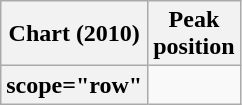<table class="wikitable plainrowheaders sortable">
<tr>
<th scope="col">Chart (2010)</th>
<th scope="col">Peak<br>position</th>
</tr>
<tr>
<th>scope="row" </th>
</tr>
</table>
